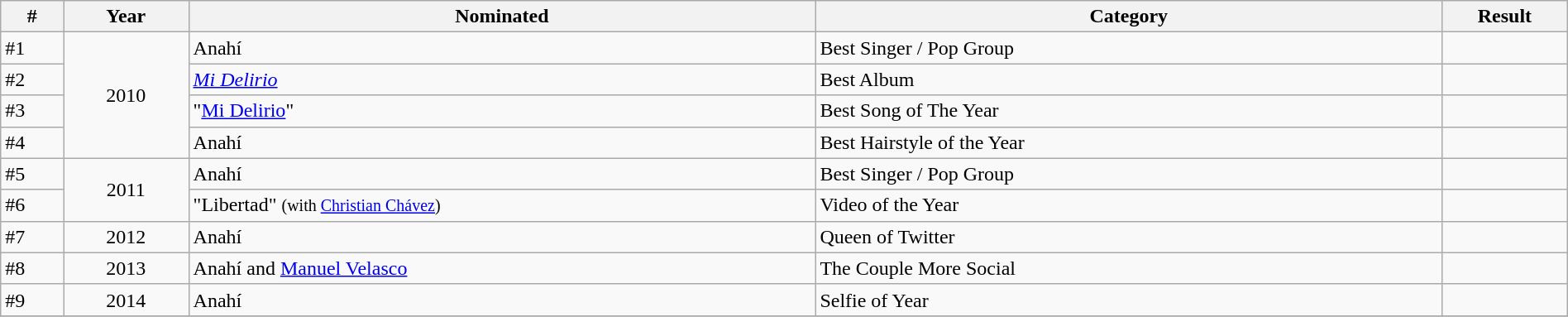<table class="wikitable" width=100%>
<tr>
<th width="2.5%">#</th>
<th width="5%">Year</th>
<th width="25%">Nominated</th>
<th width="25%">Category</th>
<th width="5%">Result</th>
</tr>
<tr>
<td>#1</td>
<td rowspan="4" align="center">2010</td>
<td>Anahí</td>
<td>Best Singer / Pop Group</td>
<td></td>
</tr>
<tr>
<td>#2</td>
<td><em><a href='#'>Mi Delirio</a></em></td>
<td>Best Album</td>
<td></td>
</tr>
<tr>
<td>#3</td>
<td>"<a href='#'>Mi Delirio</a>"</td>
<td>Best Song of The Year</td>
<td></td>
</tr>
<tr>
<td>#4</td>
<td>Anahí</td>
<td>Best Hairstyle of the Year</td>
<td></td>
</tr>
<tr>
<td>#5</td>
<td rowspan="2" align="center">2011</td>
<td>Anahí</td>
<td>Best Singer / Pop Group</td>
<td></td>
</tr>
<tr>
<td>#6</td>
<td>"Libertad" <small>(with <a href='#'>Christian Chávez</a>)</small></td>
<td>Video of the Year</td>
<td></td>
</tr>
<tr>
<td>#7</td>
<td rowspan="1" align="center">2012</td>
<td>Anahí</td>
<td>Queen of Twitter</td>
<td></td>
</tr>
<tr>
<td>#8</td>
<td rowspan="1" align="center">2013</td>
<td>Anahí and <a href='#'>Manuel Velasco</a></td>
<td>The Couple More Social</td>
<td></td>
</tr>
<tr>
<td>#9</td>
<td rowspan="1" align="center">2014</td>
<td>Anahí</td>
<td>Selfie of Year</td>
<td></td>
</tr>
<tr>
</tr>
</table>
